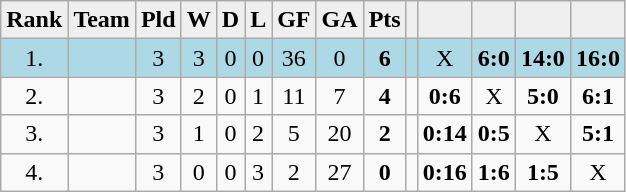<table class="wikitable" style="text-align:center">
<tr>
<th style="background:#efefef;">Rank</th>
<th style="background:#efefef;" "width:12em">Team</th>
<th style="background:#efefef;" "width:3em">Pld</th>
<th style="background:#efefef;" "width:3em">W</th>
<th style="background:#efefef;" "width:3em">D</th>
<th style="background:#efefef;" "width:3em">L</th>
<th style="background:#efefef;" "width:3em">GF</th>
<th style="background:#efefef;" "width:3em">GA</th>
<th style="background:#efefef;" "width:3em">Pts</th>
<th style="background:#efefef;"></th>
<th style="background:#efefef; width:20px;"></th>
<th style="background:#efefef; width:20px;"></th>
<th style="background:#efefef; width:20px;"></th>
<th style="background:#efefef; width:20px;"></th>
</tr>
<tr style="text-align:center; background:lightblue;">
<td>1.</td>
<td align=left></td>
<td>3</td>
<td>3</td>
<td>0</td>
<td>0</td>
<td>36</td>
<td>0</td>
<td><strong>6</strong></td>
<td></td>
<td>X</td>
<td><strong>6:0</strong></td>
<td><strong>14:0</strong></td>
<td><strong>16:0</strong></td>
</tr>
<tr align=center>
<td>2.</td>
<td align=left></td>
<td>3</td>
<td>2</td>
<td>0</td>
<td>1</td>
<td>11</td>
<td>7</td>
<td><strong>4</strong></td>
<td></td>
<td><strong>0:6</strong></td>
<td>X</td>
<td><strong>5:0</strong></td>
<td><strong>6:1</strong></td>
</tr>
<tr align=center>
<td>3.</td>
<td align=left></td>
<td>3</td>
<td>1</td>
<td>0</td>
<td>2</td>
<td>5</td>
<td>20</td>
<td><strong>2</strong></td>
<td></td>
<td><strong>0:14</strong></td>
<td><strong>0:5</strong></td>
<td>X</td>
<td><strong>5:1</strong></td>
</tr>
<tr align=center>
<td>4.</td>
<td align=left></td>
<td>3</td>
<td>0</td>
<td>0</td>
<td>3</td>
<td>2</td>
<td>27</td>
<td><strong>0</strong></td>
<td></td>
<td><strong>0:16</strong></td>
<td><strong>1:6</strong></td>
<td><strong>1:5</strong></td>
<td>X</td>
</tr>
</table>
